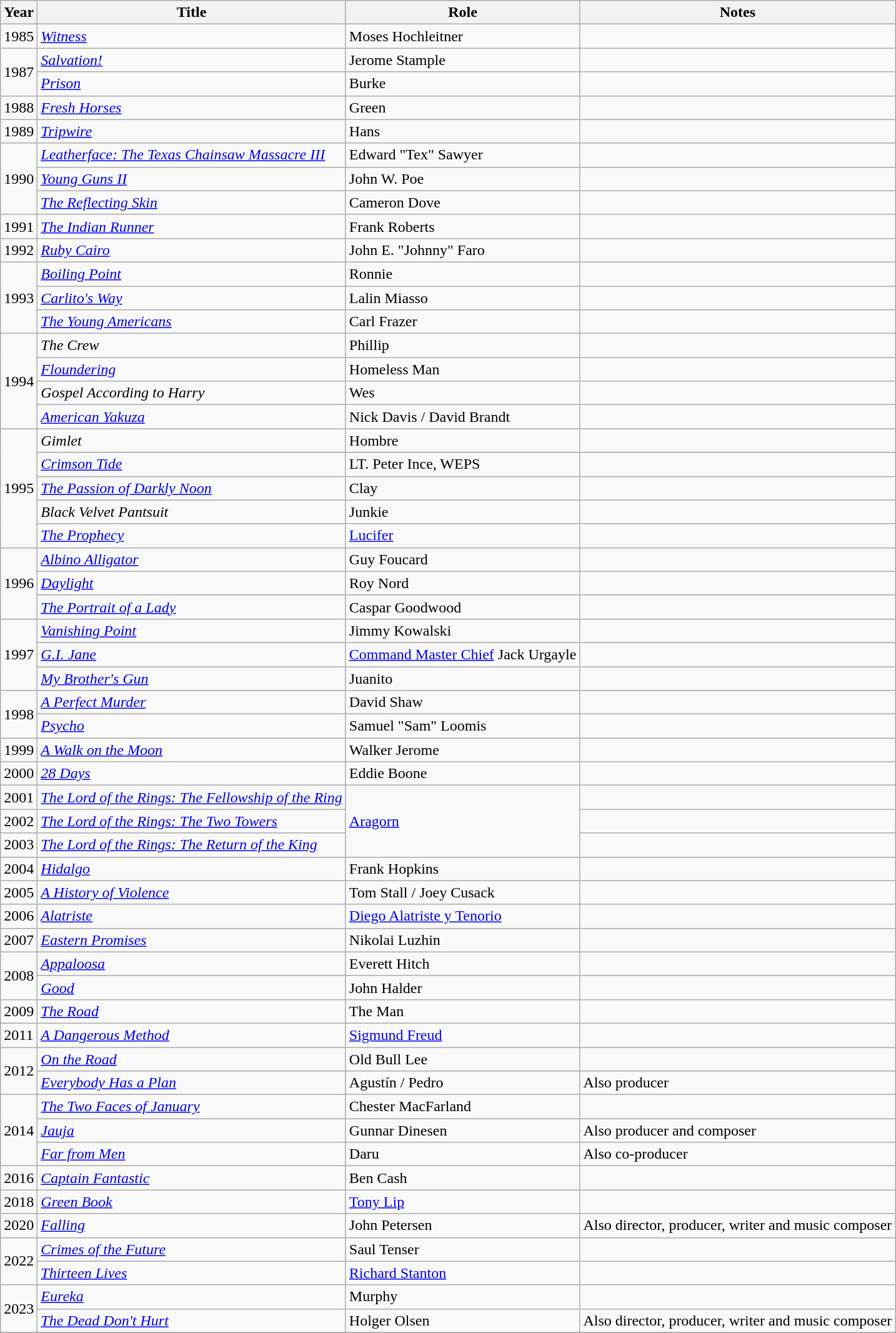<table class="wikitable sortable">
<tr>
<th>Year</th>
<th>Title</th>
<th>Role</th>
<th class="unsortable">Notes</th>
</tr>
<tr>
<td>1985</td>
<td><em><a href='#'>Witness</a></em></td>
<td>Moses Hochleitner</td>
<td></td>
</tr>
<tr>
<td rowspan="2">1987</td>
<td><em><a href='#'>Salvation!</a></em></td>
<td>Jerome Stample</td>
<td></td>
</tr>
<tr>
<td><em><a href='#'>Prison</a></em></td>
<td>Burke</td>
<td></td>
</tr>
<tr>
<td>1988</td>
<td><em><a href='#'>Fresh Horses</a></em></td>
<td>Green</td>
<td></td>
</tr>
<tr>
<td>1989</td>
<td><em><a href='#'>Tripwire</a></em></td>
<td>Hans</td>
<td></td>
</tr>
<tr>
<td rowspan="3">1990</td>
<td><em><a href='#'>Leatherface: The Texas Chainsaw Massacre III</a></em></td>
<td>Edward "Tex" Sawyer</td>
<td></td>
</tr>
<tr>
<td><em><a href='#'>Young Guns II</a></em></td>
<td>John W. Poe</td>
<td></td>
</tr>
<tr>
<td><em><a href='#'>The Reflecting Skin</a></em></td>
<td>Cameron Dove</td>
<td></td>
</tr>
<tr>
<td rowspan="1">1991</td>
<td><em><a href='#'>The Indian Runner</a></em></td>
<td>Frank Roberts</td>
<td></td>
</tr>
<tr>
<td rowspan="1">1992</td>
<td><em><a href='#'>Ruby Cairo</a></em></td>
<td>John E. "Johnny" Faro</td>
<td></td>
</tr>
<tr>
<td rowspan="3">1993</td>
<td><em><a href='#'>Boiling Point</a></em></td>
<td>Ronnie</td>
<td></td>
</tr>
<tr>
<td><em><a href='#'>Carlito's Way</a></em></td>
<td>Lalin Miasso</td>
<td></td>
</tr>
<tr>
<td><em><a href='#'>The Young Americans</a></em></td>
<td>Carl Frazer</td>
<td></td>
</tr>
<tr>
<td rowspan="4">1994</td>
<td><em>The Crew</em></td>
<td>Phillip</td>
<td></td>
</tr>
<tr>
<td><em><a href='#'>Floundering</a></em></td>
<td>Homeless Man</td>
<td></td>
</tr>
<tr>
<td><em>Gospel According to Harry</em></td>
<td>Wes</td>
<td></td>
</tr>
<tr>
<td><em><a href='#'>American Yakuza</a></em></td>
<td>Nick Davis / David Brandt</td>
<td></td>
</tr>
<tr>
<td rowspan="5">1995</td>
<td><em>Gimlet</em></td>
<td>Hombre</td>
<td></td>
</tr>
<tr>
<td><em><a href='#'>Crimson Tide</a></em></td>
<td>LT. Peter Ince, WEPS</td>
<td></td>
</tr>
<tr>
<td><em><a href='#'>The Passion of Darkly Noon</a></em></td>
<td>Clay</td>
<td></td>
</tr>
<tr>
<td><em>Black Velvet Pantsuit</em></td>
<td>Junkie</td>
<td></td>
</tr>
<tr>
<td><em><a href='#'>The Prophecy</a></em></td>
<td><a href='#'>Lucifer</a></td>
<td></td>
</tr>
<tr>
<td rowspan="3">1996</td>
<td><em><a href='#'>Albino Alligator</a> </em></td>
<td>Guy Foucard</td>
<td></td>
</tr>
<tr>
<td><em><a href='#'>Daylight</a></em></td>
<td>Roy Nord</td>
<td></td>
</tr>
<tr>
<td><em><a href='#'>The Portrait of a Lady</a></em></td>
<td>Caspar Goodwood</td>
<td></td>
</tr>
<tr>
<td rowspan="3">1997</td>
<td><em><a href='#'>Vanishing Point</a></em></td>
<td>Jimmy Kowalski</td>
<td></td>
</tr>
<tr>
<td><em><a href='#'>G.I. Jane</a></em></td>
<td><a href='#'>Command Master Chief</a> Jack Urgayle</td>
<td></td>
</tr>
<tr>
<td><em><a href='#'>My Brother's Gun</a></em></td>
<td>Juanito</td>
<td></td>
</tr>
<tr>
<td rowspan="2">1998</td>
<td><em><a href='#'>A Perfect Murder</a></em></td>
<td>David Shaw</td>
<td></td>
</tr>
<tr>
<td><em><a href='#'>Psycho</a></em></td>
<td>Samuel "Sam" Loomis</td>
<td></td>
</tr>
<tr>
<td>1999</td>
<td><em><a href='#'>A Walk on the Moon</a></em></td>
<td>Walker Jerome</td>
<td></td>
</tr>
<tr>
<td>2000</td>
<td><em><a href='#'>28 Days</a></em></td>
<td>Eddie Boone</td>
<td></td>
</tr>
<tr>
<td>2001</td>
<td><em><a href='#'>The Lord of the Rings: The Fellowship of the Ring</a></em></td>
<td rowspan=3><a href='#'>Aragorn</a></td>
<td></td>
</tr>
<tr>
<td>2002</td>
<td><em><a href='#'>The Lord of the Rings: The Two Towers</a></em></td>
<td></td>
</tr>
<tr>
<td>2003</td>
<td><em><a href='#'>The Lord of the Rings: The Return of the King</a></em></td>
<td></td>
</tr>
<tr>
<td>2004</td>
<td><em><a href='#'>Hidalgo</a></em></td>
<td>Frank Hopkins</td>
<td></td>
</tr>
<tr>
<td>2005</td>
<td><em><a href='#'>A History of Violence</a></em></td>
<td>Tom Stall / Joey Cusack</td>
<td></td>
</tr>
<tr>
<td>2006</td>
<td><em><a href='#'>Alatriste</a></em></td>
<td><a href='#'>Diego Alatriste y Tenorio</a></td>
<td></td>
</tr>
<tr>
<td>2007</td>
<td><em><a href='#'>Eastern Promises</a></em></td>
<td>Nikolai Luzhin</td>
<td></td>
</tr>
<tr>
<td rowspan="2">2008</td>
<td><em><a href='#'>Appaloosa</a></em></td>
<td>Everett Hitch</td>
<td></td>
</tr>
<tr>
<td><em><a href='#'>Good</a></em></td>
<td>John Halder</td>
<td></td>
</tr>
<tr>
<td>2009</td>
<td><em><a href='#'>The Road</a></em></td>
<td>The Man</td>
<td></td>
</tr>
<tr>
<td>2011</td>
<td><em><a href='#'>A Dangerous Method</a></em></td>
<td><a href='#'>Sigmund Freud</a></td>
<td></td>
</tr>
<tr>
<td rowspan="2">2012</td>
<td><em><a href='#'>On the Road</a></em></td>
<td>Old Bull Lee</td>
<td></td>
</tr>
<tr>
<td><em><a href='#'>Everybody Has a Plan</a></em></td>
<td>Agustín / Pedro</td>
<td>Also producer</td>
</tr>
<tr>
<td rowspan="3">2014</td>
<td><em><a href='#'>The Two Faces of January</a></em></td>
<td>Chester MacFarland</td>
<td></td>
</tr>
<tr>
<td><em><a href='#'>Jauja</a></em></td>
<td>Gunnar Dinesen</td>
<td>Also producer and composer</td>
</tr>
<tr>
<td><em><a href='#'>Far from Men</a></em></td>
<td>Daru</td>
<td>Also co-producer</td>
</tr>
<tr>
<td>2016</td>
<td><em><a href='#'>Captain Fantastic</a></em></td>
<td>Ben Cash</td>
<td></td>
</tr>
<tr>
<td>2018</td>
<td><em><a href='#'>Green Book</a></em></td>
<td><a href='#'>Tony Lip</a></td>
<td></td>
</tr>
<tr>
<td>2020</td>
<td><em><a href='#'>Falling</a></em></td>
<td>John Petersen</td>
<td>Also director, producer, writer and music composer</td>
</tr>
<tr>
<td rowspan="2">2022</td>
<td><em><a href='#'>Crimes of the Future</a></em></td>
<td>Saul Tenser</td>
<td></td>
</tr>
<tr>
<td><em><a href='#'>Thirteen Lives</a></em></td>
<td><a href='#'>Richard Stanton</a></td>
<td></td>
</tr>
<tr>
<td rowspan="2">2023</td>
<td><em><a href='#'>Eureka</a></em></td>
<td>Murphy</td>
<td></td>
</tr>
<tr>
<td><em><a href='#'>The Dead Don't Hurt</a></em></td>
<td>Holger Olsen</td>
<td>Also director, producer, writer and music composer</td>
</tr>
<tr>
</tr>
</table>
